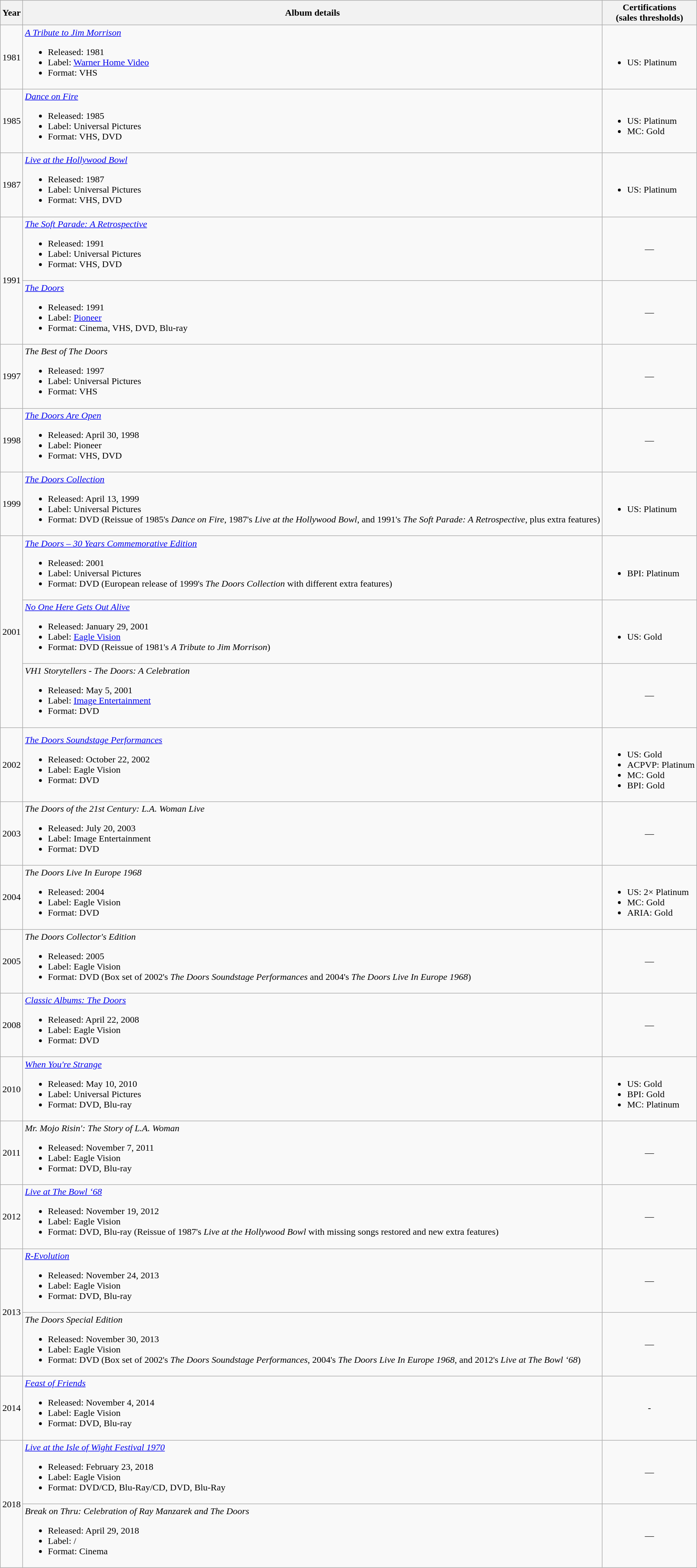<table class="wikitable">
<tr>
<th>Year</th>
<th>Album details</th>
<th>Certifications<br>(sales thresholds)</th>
</tr>
<tr>
<td style="text-align:center;">1981</td>
<td><em><a href='#'>A Tribute to Jim Morrison</a></em><br><ul><li>Released: 1981</li><li>Label: <a href='#'>Warner Home Video</a></li><li>Format: VHS</li></ul></td>
<td><br><ul><li>US: Platinum</li></ul></td>
</tr>
<tr>
<td style="text-align:center;">1985</td>
<td><em><a href='#'>Dance on Fire</a></em><br><ul><li>Released: 1985</li><li>Label: Universal Pictures</li><li>Format: VHS, DVD</li></ul></td>
<td><br><ul><li>US: Platinum</li><li>MC: Gold</li></ul></td>
</tr>
<tr>
<td style="text-align:center;">1987</td>
<td><em><a href='#'>Live at the Hollywood Bowl</a></em><br><ul><li>Released: 1987</li><li>Label: Universal Pictures</li><li>Format: VHS, DVD</li></ul></td>
<td><br><ul><li>US: Platinum</li></ul></td>
</tr>
<tr>
<td rowspan="2" style="text-align:center;">1991</td>
<td><em><a href='#'>The Soft Parade: A Retrospective</a></em><br><ul><li>Released: 1991</li><li>Label: Universal Pictures</li><li>Format: VHS, DVD</li></ul></td>
<td style="text-align:center;">—</td>
</tr>
<tr>
<td><em><a href='#'>The Doors</a></em><br><ul><li>Released: 1991</li><li>Label: <a href='#'>Pioneer</a></li><li>Format: Cinema, VHS, DVD, Blu-ray</li></ul></td>
<td style="text-align:center;">—</td>
</tr>
<tr>
<td style="text-align:center;">1997</td>
<td><em>The Best of The Doors</em><br><ul><li>Released: 1997</li><li>Label: Universal Pictures</li><li>Format: VHS</li></ul></td>
<td style="text-align:center;">—</td>
</tr>
<tr>
<td style="text-align:center;">1998</td>
<td><em><a href='#'>The Doors Are Open</a></em><br><ul><li>Released: April 30, 1998</li><li>Label: Pioneer</li><li>Format: VHS, DVD</li></ul></td>
<td style="text-align:center;">—</td>
</tr>
<tr>
<td style="text-align:center;">1999</td>
<td><em><a href='#'>The Doors Collection</a></em><br><ul><li>Released: April 13, 1999</li><li>Label: Universal Pictures</li><li>Format: DVD (Reissue of 1985's <em>Dance on Fire</em>, 1987's <em>Live at the Hollywood Bowl</em>, and 1991's <em>The Soft Parade: A Retrospective</em>, plus extra features)</li></ul></td>
<td><br><ul><li>US: Platinum</li></ul></td>
</tr>
<tr>
<td rowspan="3" style="text-align:center;">2001</td>
<td><em><a href='#'>The Doors – 30 Years Commemorative Edition</a></em><br><ul><li>Released: 2001</li><li>Label: Universal Pictures</li><li>Format: DVD (European release of 1999's <em>The Doors Collection</em> with different extra features)</li></ul></td>
<td><br><ul><li>BPI: Platinum</li></ul></td>
</tr>
<tr>
<td><em><a href='#'>No One Here Gets Out Alive</a></em><br><ul><li>Released: January 29, 2001</li><li>Label: <a href='#'>Eagle Vision</a></li><li>Format: DVD (Reissue of 1981's <em>A Tribute to Jim Morrison</em>)</li></ul></td>
<td><br><ul><li>US: Gold</li></ul></td>
</tr>
<tr>
<td><em>VH1 Storytellers - The Doors: A Celebration</em><br><ul><li>Released: May 5, 2001</li><li>Label: <a href='#'>Image Entertainment</a></li><li>Format: DVD</li></ul></td>
<td style="text-align:center;">—</td>
</tr>
<tr>
<td style="text-align:center;">2002</td>
<td><em><a href='#'>The Doors Soundstage Performances</a></em><br><ul><li>Released: October 22, 2002</li><li>Label: Eagle Vision</li><li>Format: DVD</li></ul></td>
<td><br><ul><li>US: Gold</li><li>ACPVP: Platinum</li><li>MC: Gold</li><li>BPI: Gold</li></ul></td>
</tr>
<tr>
<td style="text-align:center;">2003</td>
<td><em>The Doors of the 21st Century: L.A. Woman Live</em><br><ul><li>Released: July 20, 2003</li><li>Label: Image Entertainment</li><li>Format: DVD</li></ul></td>
<td style="text-align:center;">—</td>
</tr>
<tr>
<td style="text-align:center;">2004</td>
<td><em>The Doors Live In Europe 1968</em><br><ul><li>Released: 2004</li><li>Label: Eagle Vision</li><li>Format: DVD</li></ul></td>
<td><br><ul><li>US: 2× Platinum</li><li>MC: Gold</li><li>ARIA: Gold</li></ul></td>
</tr>
<tr>
<td style="text-align:center;">2005</td>
<td><em>The Doors Collector's Edition</em><br><ul><li>Released: 2005</li><li>Label: Eagle Vision</li><li>Format: DVD (Box set of 2002's <em>The Doors Soundstage Performances</em> and 2004's <em>The Doors Live In Europe 1968</em>)</li></ul></td>
<td style="text-align:center;">—</td>
</tr>
<tr>
<td style="text-align:center;">2008</td>
<td><em><a href='#'>Classic Albums: The Doors</a></em><br><ul><li>Released: April 22, 2008</li><li>Label: Eagle Vision</li><li>Format: DVD</li></ul></td>
<td style="text-align:center;">—</td>
</tr>
<tr>
<td style="text-align:center;">2010</td>
<td><em><a href='#'>When You're Strange</a></em><br><ul><li>Released: May 10, 2010</li><li>Label: Universal Pictures</li><li>Format: DVD, Blu-ray</li></ul></td>
<td><br><ul><li>US: Gold</li><li>BPI: Gold</li><li>MC: Platinum</li></ul></td>
</tr>
<tr>
<td style="text-align:center;">2011</td>
<td><em>Mr. Mojo Risin': The Story of L.A. Woman</em><br><ul><li>Released: November 7, 2011</li><li>Label: Eagle Vision</li><li>Format: DVD, Blu-ray</li></ul></td>
<td style="text-align:center;">—</td>
</tr>
<tr>
<td style="text-align:center;">2012</td>
<td><em><a href='#'>Live at The Bowl ‘68</a></em><br><ul><li>Released: November 19, 2012</li><li>Label: Eagle Vision</li><li>Format: DVD, Blu-ray (Reissue of 1987's <em>Live at the Hollywood Bowl</em> with missing songs restored and new extra features)</li></ul></td>
<td style="text-align:center;">—</td>
</tr>
<tr>
<td rowspan="2" style="text-align:center;">2013</td>
<td><em><a href='#'>R-Evolution</a></em><br><ul><li>Released: November 24, 2013</li><li>Label: Eagle Vision</li><li>Format: DVD, Blu-ray</li></ul></td>
<td style="text-align:center;">—</td>
</tr>
<tr>
<td><em>The Doors Special Edition</em><br><ul><li>Released: November 30, 2013</li><li>Label: Eagle Vision</li><li>Format: DVD (Box set of 2002's <em>The Doors Soundstage Performances</em>, 2004's <em>The Doors Live In Europe 1968</em>, and 2012's <em>Live at The Bowl ‘68</em>)</li></ul></td>
<td style="text-align:center;">—</td>
</tr>
<tr>
<td style="text-align:center;">2014</td>
<td><em><a href='#'>Feast of Friends</a></em><br><ul><li>Released: November 4, 2014</li><li>Label: Eagle Vision</li><li>Format: DVD, Blu-ray</li></ul></td>
<td style="text-align:center;">-</td>
</tr>
<tr>
<td rowspan="2" style="text-align:center;">2018</td>
<td><em><a href='#'>Live at the Isle of Wight Festival 1970</a></em><br><ul><li>Released: February 23, 2018</li><li>Label: Eagle Vision</li><li>Format: DVD/CD, Blu-Ray/CD, DVD, Blu-Ray</li></ul></td>
<td style="text-align:center;">—</td>
</tr>
<tr>
<td><em>Break on Thru: Celebration of Ray Manzarek and The Doors</em><br><ul><li>Released: April 29, 2018</li><li>Label: /</li><li>Format: Cinema</li></ul></td>
<td style="text-align:center;">—</td>
</tr>
</table>
